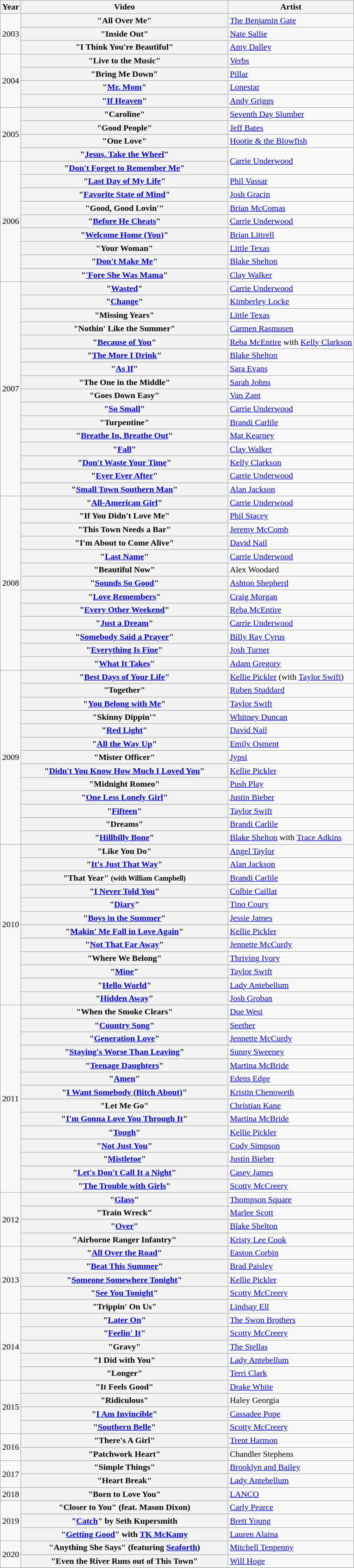<table class="wikitable sortable plainrowheaders">
<tr>
<th>Year</th>
<th style="width:24em;">Video</th>
<th>Artist</th>
</tr>
<tr>
<td rowspan="3">2003</td>
<th scope="row">"All Over Me"</th>
<td><a href='#'>The Benjamin Gate</a></td>
</tr>
<tr>
<th scope="row">"Inside Out"</th>
<td><a href='#'>Nate Sallie</a></td>
</tr>
<tr>
<th scope="row">"I Think You're Beautiful"</th>
<td><a href='#'>Amy Dalley</a></td>
</tr>
<tr>
<td rowspan="4">2004</td>
<th scope="row">"Live to the Music"</th>
<td><a href='#'>Verbs</a></td>
</tr>
<tr>
<th scope="row">"Bring Me Down"</th>
<td><a href='#'>Pillar</a></td>
</tr>
<tr>
<th scope="row">"<a href='#'>Mr. Mom</a>"</th>
<td><a href='#'>Lonestar</a></td>
</tr>
<tr>
<th scope="row">"<a href='#'>If Heaven</a>"</th>
<td><a href='#'>Andy Griggs</a></td>
</tr>
<tr>
<td rowspan="4">2005</td>
<th scope="row">"Caroline"</th>
<td><a href='#'>Seventh Day Slumber</a></td>
</tr>
<tr>
<th scope="row">"Good People"</th>
<td><a href='#'>Jeff Bates</a></td>
</tr>
<tr>
<th scope="row">"One Love"</th>
<td><a href='#'>Hootie & the Blowfish</a></td>
</tr>
<tr>
<th scope="row">"<a href='#'>Jesus, Take the Wheel</a>"</th>
<td rowspan="2"><a href='#'>Carrie Underwood</a></td>
</tr>
<tr>
<td rowspan="9">2006</td>
<th scope="row">"<a href='#'>Don't Forget to Remember Me</a>"</th>
</tr>
<tr>
<th scope="row">"<a href='#'>Last Day of My Life</a>"</th>
<td><a href='#'>Phil Vassar</a></td>
</tr>
<tr>
<th scope="row">"<a href='#'>Favorite State of Mind</a>"</th>
<td><a href='#'>Josh Gracin</a></td>
</tr>
<tr>
<th scope="row">"Good, Good Lovin'"</th>
<td><a href='#'>Brian McComas</a></td>
</tr>
<tr>
<th scope="row">"<a href='#'>Before He Cheats</a>"</th>
<td><a href='#'>Carrie Underwood</a></td>
</tr>
<tr>
<th scope="row">"<a href='#'>Welcome Home (You)</a>"</th>
<td><a href='#'>Brian Littrell</a></td>
</tr>
<tr>
<th scope="row">"Your Woman"</th>
<td><a href='#'>Little Texas</a></td>
</tr>
<tr>
<th scope="row">"<a href='#'>Don't Make Me</a>"</th>
<td><a href='#'>Blake Shelton</a></td>
</tr>
<tr>
<th scope="row">"<a href='#'>'Fore She Was Mama</a>"</th>
<td><a href='#'>Clay Walker</a></td>
</tr>
<tr>
<td rowspan="16">2007</td>
<th scope="row">"<a href='#'>Wasted</a>"</th>
<td><a href='#'>Carrie Underwood</a></td>
</tr>
<tr>
<th scope="row">"<a href='#'>Change</a>"</th>
<td><a href='#'>Kimberley Locke</a></td>
</tr>
<tr>
<th scope="row">"Missing Years"</th>
<td><a href='#'>Little Texas</a></td>
</tr>
<tr>
<th scope="row">"Nothin' Like the Summer"</th>
<td><a href='#'>Carmen Rasmusen</a></td>
</tr>
<tr>
<th scope="row">"<a href='#'>Because of You</a>"</th>
<td><a href='#'>Reba McEntire</a> with <a href='#'>Kelly Clarkson</a></td>
</tr>
<tr>
<th scope="row">"<a href='#'>The More I Drink</a>"</th>
<td><a href='#'>Blake Shelton</a></td>
</tr>
<tr>
<th scope="row">"<a href='#'>As If</a>"</th>
<td><a href='#'>Sara Evans</a></td>
</tr>
<tr>
<th scope="row">"The One in the Middle"</th>
<td><a href='#'>Sarah Johns</a></td>
</tr>
<tr>
<th scope="row">"Goes Down Easy"</th>
<td><a href='#'>Van Zant</a></td>
</tr>
<tr>
<th scope="row">"<a href='#'>So Small</a>"</th>
<td><a href='#'>Carrie Underwood</a></td>
</tr>
<tr>
<th scope="row">"Turpentine"</th>
<td><a href='#'>Brandi Carlile</a></td>
</tr>
<tr>
<th scope="row">"<a href='#'>Breathe In, Breathe Out</a>"</th>
<td><a href='#'>Mat Kearney</a></td>
</tr>
<tr>
<th scope="row">"<a href='#'>Fall</a>"</th>
<td><a href='#'>Clay Walker</a></td>
</tr>
<tr>
<th scope="row">"<a href='#'>Don't Waste Your Time</a>"</th>
<td><a href='#'>Kelly Clarkson</a></td>
</tr>
<tr>
<th scope="row">"<a href='#'>Ever Ever After</a>"</th>
<td><a href='#'>Carrie Underwood</a></td>
</tr>
<tr>
<th scope="row">"<a href='#'>Small Town Southern Man</a>"</th>
<td><a href='#'>Alan Jackson</a></td>
</tr>
<tr>
<td rowspan="13">2008</td>
<th scope="row">"<a href='#'>All-American Girl</a>"</th>
<td><a href='#'>Carrie Underwood</a></td>
</tr>
<tr>
<th scope="row">"If You Didn't Love Me"</th>
<td><a href='#'>Phil Stacey</a></td>
</tr>
<tr>
<th scope="row">"This Town Needs a Bar"</th>
<td><a href='#'>Jeremy McComb</a></td>
</tr>
<tr>
<th scope="row">"I'm About to Come Alive"</th>
<td><a href='#'>David Nail</a></td>
</tr>
<tr>
<th scope="row">"<a href='#'>Last Name</a>"</th>
<td><a href='#'>Carrie Underwood</a></td>
</tr>
<tr>
<th scope="row">"Beautiful Now"</th>
<td>Alex Woodard</td>
</tr>
<tr>
<th scope="row">"<a href='#'>Sounds So Good</a>"</th>
<td><a href='#'>Ashton Shepherd</a></td>
</tr>
<tr>
<th scope="row">"<a href='#'>Love Remembers</a>"</th>
<td><a href='#'>Craig Morgan</a></td>
</tr>
<tr>
<th scope="row">"<a href='#'>Every Other Weekend</a>"</th>
<td><a href='#'>Reba McEntire</a></td>
</tr>
<tr>
<th scope="row">"<a href='#'>Just a Dream</a>"</th>
<td><a href='#'>Carrie Underwood</a></td>
</tr>
<tr>
<th scope="row">"<a href='#'>Somebody Said a Prayer</a>"</th>
<td><a href='#'>Billy Ray Cyrus</a></td>
</tr>
<tr>
<th scope="row">"<a href='#'>Everything Is Fine</a>"</th>
<td><a href='#'>Josh Turner</a></td>
</tr>
<tr>
<th scope="row">"<a href='#'>What It Takes</a>"</th>
<td><a href='#'>Adam Gregory</a></td>
</tr>
<tr>
<td rowspan="13">2009</td>
<th scope="row">"<a href='#'>Best Days of Your Life</a>"</th>
<td><a href='#'>Kellie Pickler</a> (with <a href='#'>Taylor Swift</a>)</td>
</tr>
<tr>
<th scope="row">"Together"</th>
<td><a href='#'>Ruben Studdard</a></td>
</tr>
<tr>
<th scope="row">"<a href='#'>You Belong with Me</a>"</th>
<td><a href='#'>Taylor Swift</a></td>
</tr>
<tr>
<th scope="row">"Skinny Dippin'"</th>
<td><a href='#'>Whitney Duncan</a></td>
</tr>
<tr>
<th scope="row">"<a href='#'>Red Light</a>"</th>
<td><a href='#'>David Nail</a></td>
</tr>
<tr>
<th scope="row">"<a href='#'>All the Way Up</a>"</th>
<td><a href='#'>Emily Osment</a></td>
</tr>
<tr>
<th scope="row">"Mister Officer"</th>
<td><a href='#'>Jypsi</a></td>
</tr>
<tr>
<th scope="row">"<a href='#'>Didn't You Know How Much I Loved You</a>"</th>
<td><a href='#'>Kellie Pickler</a></td>
</tr>
<tr>
<th scope="row">"Midnight Romeo"</th>
<td><a href='#'>Push Play</a></td>
</tr>
<tr>
<th scope="row">"<a href='#'>One Less Lonely Girl</a>"</th>
<td><a href='#'>Justin Bieber</a></td>
</tr>
<tr>
<th scope="row">"<a href='#'>Fifteen</a>"</th>
<td><a href='#'>Taylor Swift</a></td>
</tr>
<tr>
<th scope="row">"Dreams"</th>
<td><a href='#'>Brandi Carlile</a></td>
</tr>
<tr>
<th scope="row">"<a href='#'>Hillbilly Bone</a>"</th>
<td><a href='#'>Blake Shelton</a> with <a href='#'>Trace Adkins</a></td>
</tr>
<tr>
<td rowspan="12">2010</td>
<th scope="row">"Like You Do"</th>
<td><a href='#'>Angel Taylor</a></td>
</tr>
<tr>
<th scope="row">"<a href='#'>It's Just That Way</a>"</th>
<td><a href='#'>Alan Jackson</a></td>
</tr>
<tr>
<th scope="row">"That Year" <small>(with William Campbell)</small></th>
<td><a href='#'>Brandi Carlile</a></td>
</tr>
<tr>
<th scope="row">"<a href='#'>I Never Told You</a>"</th>
<td><a href='#'>Colbie Caillat</a></td>
</tr>
<tr>
<th scope="row">"<a href='#'>Diary</a>"</th>
<td><a href='#'>Tino Coury</a></td>
</tr>
<tr>
<th scope="row">"<a href='#'>Boys in the Summer</a>"</th>
<td><a href='#'>Jessie James</a></td>
</tr>
<tr>
<th scope="row">"<a href='#'>Makin' Me Fall in Love Again</a>"</th>
<td><a href='#'>Kellie Pickler</a></td>
</tr>
<tr>
<th scope="row">"<a href='#'>Not That Far Away</a>"</th>
<td><a href='#'>Jennette McCurdy</a></td>
</tr>
<tr>
<th scope="row">"Where We Belong"</th>
<td><a href='#'>Thriving Ivory</a></td>
</tr>
<tr>
<th scope="row">"<a href='#'>Mine</a>"</th>
<td><a href='#'>Taylor Swift</a></td>
</tr>
<tr>
<th scope="row">"<a href='#'>Hello World</a>"</th>
<td><a href='#'>Lady Antebellum</a></td>
</tr>
<tr>
<th scope="row">"<a href='#'>Hidden Away</a>"</th>
<td><a href='#'>Josh Groban</a></td>
</tr>
<tr>
<td rowspan="14">2011</td>
<th scope="row">"When the Smoke Clears"</th>
<td><a href='#'>Due West</a></td>
</tr>
<tr>
<th scope="row">"<a href='#'>Country Song</a>"</th>
<td><a href='#'>Seether</a></td>
</tr>
<tr>
<th scope="row">"<a href='#'>Generation Love</a>"</th>
<td><a href='#'>Jennette McCurdy</a></td>
</tr>
<tr>
<th scope="row">"<a href='#'>Staying's Worse Than Leaving</a>"</th>
<td><a href='#'>Sunny Sweeney</a></td>
</tr>
<tr>
<th scope="row">"<a href='#'>Teenage Daughters</a>"</th>
<td><a href='#'>Martina McBride</a></td>
</tr>
<tr>
<th scope="row">"<a href='#'>Amen</a>"</th>
<td><a href='#'>Edens Edge</a></td>
</tr>
<tr>
<th scope="row">"<a href='#'>I Want Somebody (Bitch About)</a>"</th>
<td><a href='#'>Kristin Chenoweth</a></td>
</tr>
<tr>
<th scope="row">"Let Me Go"</th>
<td><a href='#'>Christian Kane</a></td>
</tr>
<tr>
<th scope="row">"<a href='#'>I'm Gonna Love You Through It</a>"</th>
<td><a href='#'>Martina McBride</a></td>
</tr>
<tr>
<th scope="row">"<a href='#'>Tough</a>"</th>
<td><a href='#'>Kellie Pickler</a></td>
</tr>
<tr>
<th scope="row">"<a href='#'>Not Just You</a>"</th>
<td><a href='#'>Cody Simpson</a></td>
</tr>
<tr>
<th scope="row">"<a href='#'>Mistletoe</a>"</th>
<td><a href='#'>Justin Bieber</a></td>
</tr>
<tr>
<th scope="row">"<a href='#'>Let's Don't Call It a Night</a>"</th>
<td><a href='#'>Casey James</a></td>
</tr>
<tr>
<th scope="row">"<a href='#'>The Trouble with Girls</a>"</th>
<td><a href='#'>Scotty McCreery</a></td>
</tr>
<tr>
<td rowspan="4">2012</td>
<th scope="row">"<a href='#'>Glass</a>"</th>
<td><a href='#'>Thompson Square</a></td>
</tr>
<tr>
<th scope="row">"Train Wreck"</th>
<td><a href='#'>Marlee Scott</a></td>
</tr>
<tr>
<th scope="row">"<a href='#'>Over</a>"</th>
<td><a href='#'>Blake Shelton</a></td>
</tr>
<tr>
<th scope="row">"Airborne Ranger Infantry"</th>
<td><a href='#'>Kristy Lee Cook</a></td>
</tr>
<tr>
<td rowspan="5">2013</td>
<th scope="row">"<a href='#'>All Over the Road</a>"</th>
<td><a href='#'>Easton Corbin</a></td>
</tr>
<tr>
<th scope="row">"<a href='#'>Beat This Summer</a>"</th>
<td><a href='#'>Brad Paisley</a></td>
</tr>
<tr>
<th scope="row">"<a href='#'>Someone Somewhere Tonight</a>"</th>
<td><a href='#'>Kellie Pickler</a></td>
</tr>
<tr>
<th scope="row">"<a href='#'>See You Tonight</a>"</th>
<td><a href='#'>Scotty McCreery</a></td>
</tr>
<tr>
<th scope="row">"Trippin' On Us"</th>
<td><a href='#'>Lindsay Ell</a></td>
</tr>
<tr>
<td rowspan="5">2014</td>
<th scope="row">"<a href='#'>Later On</a>"</th>
<td><a href='#'>The Swon Brothers</a></td>
</tr>
<tr>
<th scope="row">"<a href='#'>Feelin' It</a>"</th>
<td><a href='#'>Scotty McCreery</a></td>
</tr>
<tr>
<th scope="row">"Gravy"</th>
<td><a href='#'>The Stellas</a></td>
</tr>
<tr>
<th scope="row">"I Did with You"</th>
<td><a href='#'>Lady Antebellum</a></td>
</tr>
<tr>
<th scope="row">"Longer"</th>
<td><a href='#'>Terri Clark</a></td>
</tr>
<tr>
<td rowspan="4">2015</td>
<th scope="row">"It Feels Good"</th>
<td><a href='#'>Drake White</a></td>
</tr>
<tr>
<th scope="row">"Ridiculous"</th>
<td>Haley Georgia</td>
</tr>
<tr>
<th scope="row">"<a href='#'>I Am Invincible</a>"</th>
<td><a href='#'>Cassadee Pope</a></td>
</tr>
<tr>
<th scope="row">"<a href='#'>Southern Belle</a>"</th>
<td><a href='#'>Scotty McCreery</a></td>
</tr>
<tr>
<td rowspan="2">2016</td>
<th scope="row">"There's A Girl"</th>
<td><a href='#'>Trent Harmon</a></td>
</tr>
<tr>
<th scope="row">"Patchwork Heart"</th>
<td>Chandler Stephens</td>
</tr>
<tr>
<td rowspan="2">2017</td>
<th scope="row">"Simple Things"</th>
<td><a href='#'>Brooklyn and Bailey</a></td>
</tr>
<tr>
<th scope="row">"Heart Break"</th>
<td><a href='#'>Lady Antebellum</a></td>
</tr>
<tr>
<td>2018</td>
<th scope="row">"Born to Love You"</th>
<td><a href='#'>LANCO</a></td>
</tr>
<tr>
<td rowspan="3">2019</td>
<th scope="row">"Closer to You" (feat. Mason Dixon)</th>
<td><a href='#'>Carly Pearce</a></td>
</tr>
<tr>
<th scope="row">"<a href='#'>Catch</a>" by Seth Kupersmith</th>
<td><a href='#'>Brett Young</a></td>
</tr>
<tr>
<th scope="row">"<a href='#'>Getting Good</a>" with <a href='#'>TK McKamy</a></th>
<td><a href='#'>Lauren Alaina</a></td>
</tr>
<tr>
<td rowspan="2">2020</td>
<th scope="row">"Anything She Says" (featuring <a href='#'>Seaforth</a>)</th>
<td><a href='#'>Mitchell Tenpenny</a></td>
</tr>
<tr>
<th ! scope="row">"Even the River Runs out of This Town"</th>
<td><a href='#'>Will Hoge</a></td>
</tr>
<tr>
</tr>
</table>
